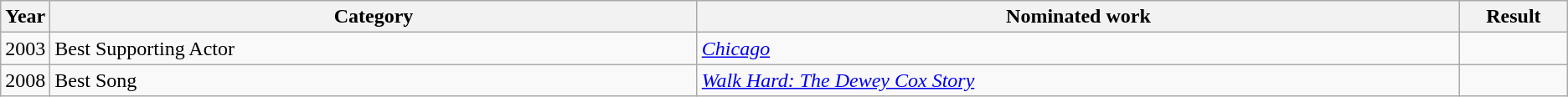<table class="wikitable sortable">
<tr>
<th scope="col" style="width:1em;">Year</th>
<th scope="col" style="width:33em;">Category</th>
<th scope="col" style="width:39em;">Nominated work</th>
<th scope="col" style="width:5em;">Result</th>
</tr>
<tr>
<td>2003</td>
<td>Best Supporting Actor</td>
<td><em><a href='#'>Chicago</a></em></td>
<td></td>
</tr>
<tr>
<td>2008</td>
<td>Best Song</td>
<td><em><a href='#'>Walk Hard: The Dewey Cox Story</a></em></td>
<td></td>
</tr>
</table>
